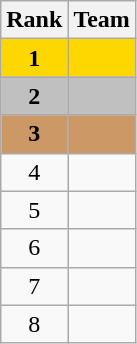<table class="wikitable" style="text-align:center">
<tr>
<th>Rank</th>
<th>Team</th>
</tr>
<tr bgcolor="gold">
<td><strong>1</strong></td>
<td align="left"><br></td>
</tr>
<tr bgcolor="silver">
<td><strong>2</strong></td>
<td align="left"><br></td>
</tr>
<tr bgcolor="#CC9966">
<td><strong>3</strong></td>
<td align="left"><br></td>
</tr>
<tr>
<td>4</td>
<td align="left"><br></td>
</tr>
<tr>
<td>5</td>
<td align="left"><br></td>
</tr>
<tr>
<td>6</td>
<td align="left"><br></td>
</tr>
<tr>
<td>7</td>
<td align="left"><br></td>
</tr>
<tr>
<td>8</td>
<td align="left"></td>
</tr>
</table>
